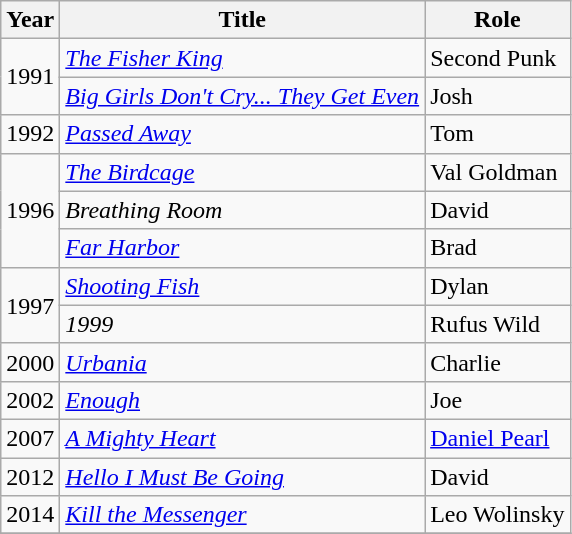<table class="wikitable">
<tr>
<th>Year</th>
<th>Title</th>
<th>Role</th>
</tr>
<tr>
<td rowspan=2>1991</td>
<td><em><a href='#'>The Fisher King</a></em></td>
<td>Second Punk</td>
</tr>
<tr>
<td><em><a href='#'>Big Girls Don't Cry... They Get Even</a></em></td>
<td>Josh</td>
</tr>
<tr>
<td>1992</td>
<td><em><a href='#'>Passed Away</a></em></td>
<td>Tom</td>
</tr>
<tr>
<td rowspan=3>1996</td>
<td><em><a href='#'>The Birdcage</a></em></td>
<td>Val Goldman</td>
</tr>
<tr>
<td><em>Breathing Room</em></td>
<td>David</td>
</tr>
<tr>
<td><em><a href='#'>Far Harbor</a></em></td>
<td>Brad</td>
</tr>
<tr>
<td rowspan=2>1997</td>
<td><em><a href='#'>Shooting Fish</a></em></td>
<td>Dylan</td>
</tr>
<tr>
<td><em>1999</em></td>
<td>Rufus Wild</td>
</tr>
<tr>
<td>2000</td>
<td><em><a href='#'>Urbania</a></em></td>
<td>Charlie</td>
</tr>
<tr>
<td>2002</td>
<td><em><a href='#'>Enough</a></em></td>
<td>Joe</td>
</tr>
<tr>
<td>2007</td>
<td><em><a href='#'>A Mighty Heart</a></em></td>
<td><a href='#'>Daniel Pearl</a></td>
</tr>
<tr>
<td>2012</td>
<td><em><a href='#'>Hello I Must Be Going</a></em></td>
<td>David</td>
</tr>
<tr>
<td>2014</td>
<td><em><a href='#'>Kill the Messenger</a></em></td>
<td>Leo Wolinsky</td>
</tr>
<tr>
</tr>
</table>
